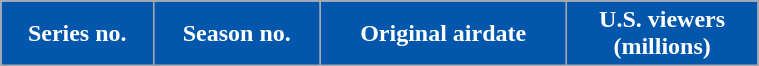<table class="wikitable plainrowheaders" style="width:40%;">
<tr style="color:white">
<th style="background:#0257AC;">Series no.</th>
<th style="background:#0257AC;">Season no.</th>
<th style="background:#0257AC;">Original airdate</th>
<th style="background:#0257AC;">U.S. viewers<br>(millions)<br>






</th>
</tr>
</table>
